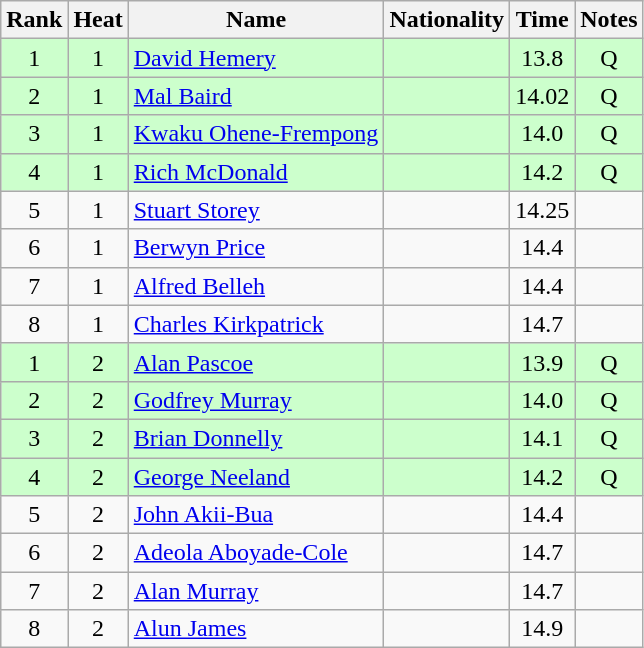<table class="wikitable sortable" style="text-align:center;">
<tr>
<th scope=col>Rank</th>
<th scope=col>Heat</th>
<th scope=col>Name</th>
<th scope=col>Nationality</th>
<th scope=col>Time</th>
<th scope=col>Notes</th>
</tr>
<tr style="background-color: #ccffcc;">
<td>1</td>
<td>1</td>
<td style="text-align:left;"><a href='#'>David Hemery</a></td>
<td style="text-align:left;"></td>
<td>13.8</td>
<td>Q</td>
</tr>
<tr style="background-color: #ccffcc;">
<td>2</td>
<td>1</td>
<td style="text-align:left;"><a href='#'>Mal Baird</a></td>
<td style="text-align:left;"></td>
<td>14.02</td>
<td>Q</td>
</tr>
<tr style="background-color: #ccffcc;">
<td>3</td>
<td>1</td>
<td style="text-align:left;"><a href='#'>Kwaku Ohene-Frempong</a></td>
<td style="text-align:left;"></td>
<td>14.0</td>
<td>Q</td>
</tr>
<tr style="background-color: #ccffcc;">
<td>4</td>
<td>1</td>
<td style="text-align:left;"><a href='#'>Rich McDonald</a></td>
<td style="text-align:left;"></td>
<td>14.2</td>
<td>Q</td>
</tr>
<tr>
<td>5</td>
<td>1</td>
<td style="text-align:left;"><a href='#'>Stuart Storey</a></td>
<td style="text-align:left;"></td>
<td>14.25</td>
<td></td>
</tr>
<tr>
<td>6</td>
<td>1</td>
<td style="text-align:left;"><a href='#'>Berwyn Price</a></td>
<td style="text-align:left;"></td>
<td>14.4</td>
<td></td>
</tr>
<tr>
<td>7</td>
<td>1</td>
<td style="text-align:left;"><a href='#'>Alfred Belleh</a></td>
<td style="text-align:left;"></td>
<td>14.4</td>
<td></td>
</tr>
<tr>
<td>8</td>
<td>1</td>
<td style="text-align:left;"><a href='#'>Charles Kirkpatrick</a></td>
<td style="text-align:left;"></td>
<td>14.7</td>
<td></td>
</tr>
<tr style="background-color: #ccffcc;">
<td>1</td>
<td>2</td>
<td style="text-align:left;"><a href='#'>Alan Pascoe</a></td>
<td style="text-align:left;"></td>
<td>13.9</td>
<td>Q</td>
</tr>
<tr style="background-color: #ccffcc;">
<td>2</td>
<td>2</td>
<td style="text-align:left;"><a href='#'>Godfrey Murray</a></td>
<td style="text-align:left;"></td>
<td>14.0</td>
<td>Q</td>
</tr>
<tr style="background-color: #ccffcc;">
<td>3</td>
<td>2</td>
<td style="text-align:left;"><a href='#'>Brian Donnelly</a></td>
<td style="text-align:left;"></td>
<td>14.1</td>
<td>Q</td>
</tr>
<tr style="background-color: #ccffcc;">
<td>4</td>
<td>2</td>
<td style="text-align:left;"><a href='#'>George Neeland</a></td>
<td style="text-align:left;"></td>
<td>14.2</td>
<td>Q</td>
</tr>
<tr>
<td>5</td>
<td>2</td>
<td style="text-align:left;"><a href='#'>John Akii-Bua</a></td>
<td style="text-align:left;"></td>
<td>14.4</td>
<td></td>
</tr>
<tr>
<td>6</td>
<td>2</td>
<td style="text-align:left;"><a href='#'>Adeola Aboyade-Cole</a></td>
<td style="text-align:left;"></td>
<td>14.7</td>
<td></td>
</tr>
<tr>
<td>7</td>
<td>2</td>
<td style="text-align:left;"><a href='#'>Alan Murray</a></td>
<td style="text-align:left;"></td>
<td>14.7</td>
<td></td>
</tr>
<tr>
<td>8</td>
<td>2</td>
<td style="text-align:left;"><a href='#'>Alun James</a></td>
<td style="text-align:left;"></td>
<td>14.9</td>
<td></td>
</tr>
</table>
